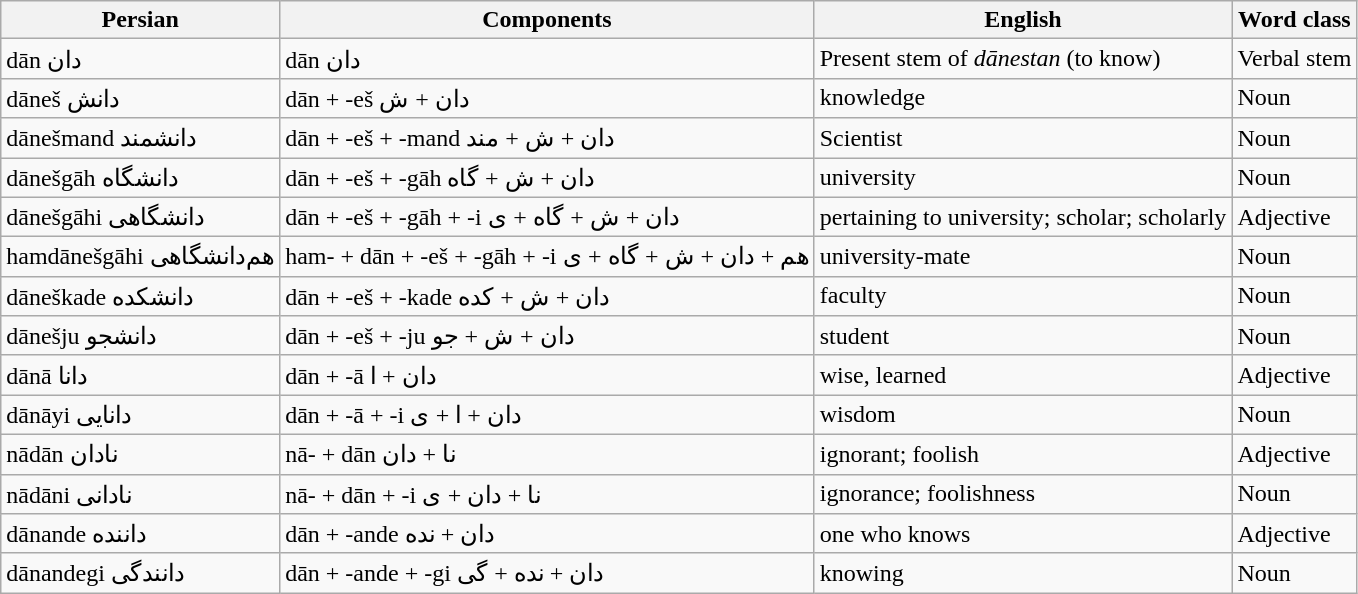<table class="wikitable">
<tr>
<th>Persian</th>
<th>Components</th>
<th>English</th>
<th>Word class</th>
</tr>
<tr>
<td>dān دان</td>
<td>dān دان</td>
<td>Present stem of <em>dānestan</em> (to know)</td>
<td>Verbal stem</td>
</tr>
<tr>
<td>dāneš دانش</td>
<td>dān + -eš دان + ش</td>
<td>knowledge</td>
<td>Noun</td>
</tr>
<tr>
<td>dānešmand دانشمند</td>
<td>dān + -eš + -mand دان + ش + مند</td>
<td>Scientist</td>
<td>Noun</td>
</tr>
<tr>
<td>dānešgāh دانشگاه</td>
<td>dān + -eš + -gāh دان + ش + گاه</td>
<td>university</td>
<td>Noun</td>
</tr>
<tr>
<td>dānešgāhi دانشگاهی</td>
<td>dān + -eš + -gāh + -i دان + ش + گاه + ی</td>
<td>pertaining to university; scholar; scholarly</td>
<td>Adjective</td>
</tr>
<tr>
<td>hamdānešgāhi هم‌دانشگاهی</td>
<td>ham- + dān + -eš + -gāh + -i هم + دان + ش + گاه + ی</td>
<td>university-mate</td>
<td>Noun</td>
</tr>
<tr>
<td>dāneškade دانشکده</td>
<td>dān + -eš + -kade دان + ش + کده</td>
<td>faculty</td>
<td>Noun</td>
</tr>
<tr>
<td>dānešju دانشجو</td>
<td>dān + -eš + -ju دان + ش + جو</td>
<td>student</td>
<td>Noun</td>
</tr>
<tr>
<td>dānā دانا</td>
<td>dān + -ā دان + ا</td>
<td>wise, learned</td>
<td>Adjective</td>
</tr>
<tr>
<td>dānāyi دانایی</td>
<td>dān + -ā + -i دان + ا + ی</td>
<td>wisdom</td>
<td>Noun</td>
</tr>
<tr>
<td>nādān نادان</td>
<td>nā- + dān نا + دان</td>
<td>ignorant; foolish</td>
<td>Adjective</td>
</tr>
<tr>
<td>nādāni نادانی</td>
<td>nā- + dān + -i نا + دان + ی</td>
<td>ignorance; foolishness</td>
<td>Noun</td>
</tr>
<tr>
<td>dānande داننده</td>
<td>dān + -ande دان + نده</td>
<td>one who knows</td>
<td>Adjective</td>
</tr>
<tr>
<td>dānandegi دانندگی</td>
<td>dān + -ande + -gi دان + نده + گی</td>
<td>knowing</td>
<td>Noun</td>
</tr>
</table>
